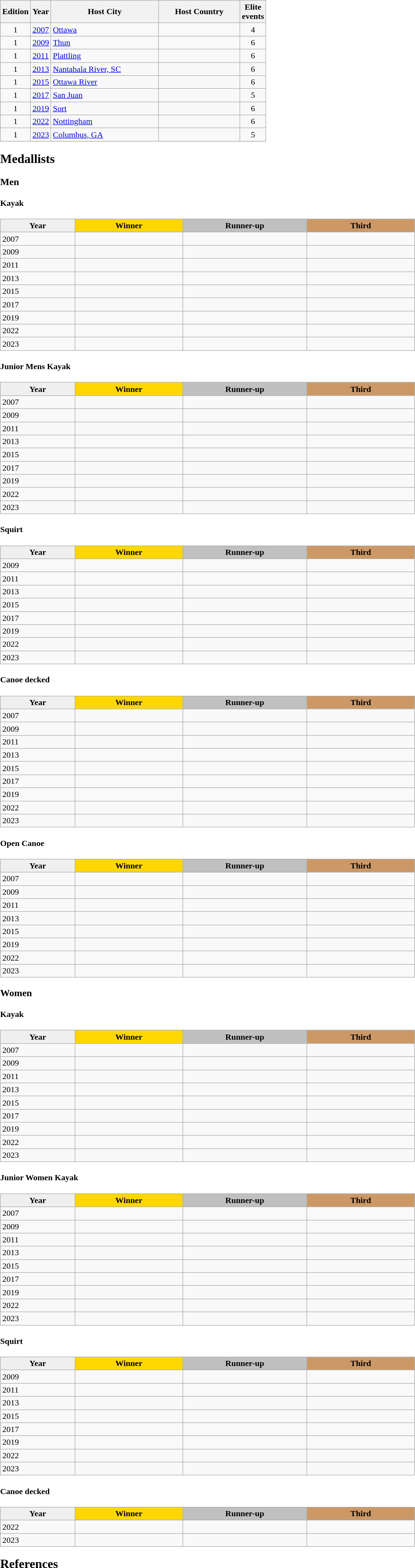<table>
<tr>
<td><br><table class="wikitable" style="font-size:100%">
<tr>
<th width=30>Edition</th>
<th width=30>Year</th>
<th width=200>Host City</th>
<th width=150>Host Country</th>
<th width=30>Elite events</th>
</tr>
<tr>
<td align=center>1</td>
<td><a href='#'>2007</a></td>
<td><a href='#'>Ottawa</a></td>
<td></td>
<td align=center>4</td>
</tr>
<tr>
<td align=center>1</td>
<td><a href='#'>2009</a></td>
<td><a href='#'>Thun</a></td>
<td></td>
<td align=center>6</td>
</tr>
<tr>
<td align=center>1</td>
<td><a href='#'>2011</a></td>
<td><a href='#'>Plattling</a></td>
<td></td>
<td align=center>6</td>
</tr>
<tr>
<td align=center>1</td>
<td><a href='#'>2013</a></td>
<td><a href='#'>Nantahala River, SC</a></td>
<td></td>
<td align=center>6</td>
</tr>
<tr>
<td align=center>1</td>
<td><a href='#'>2015</a></td>
<td><a href='#'>Ottawa River</a></td>
<td></td>
<td align=center>6</td>
</tr>
<tr>
<td align=center>1</td>
<td><a href='#'>2017</a></td>
<td><a href='#'>San Juan</a></td>
<td></td>
<td align=center>5</td>
</tr>
<tr>
<td align=center>1</td>
<td><a href='#'>2019</a></td>
<td><a href='#'>Sort</a></td>
<td></td>
<td align=center>6 </td>
</tr>
<tr>
<td align=center>1</td>
<td><a href='#'>2022</a></td>
<td><a href='#'>Nottingham</a></td>
<td></td>
<td align=center>6 </td>
</tr>
<tr>
<td align=center>1</td>
<td><a href='#'>2023</a></td>
<td><a href='#'>Columbus, GA</a></td>
<td></td>
<td align=center>5</td>
</tr>
<tr>
</tr>
</table>
<h2>Medallists</h2><h3>Men</h3><h4>Kayak</h4><table class="wikitable sortable" style="width:800px;">
<tr>
<th style="width:18%; background:#efefef;">Year</th>
<th style="width:26%; background:gold">Winner</th>
<th style="width:30%; background:silver">Runner-up</th>
<th style="width:26%; background:#CC9966">Third</th>
</tr>
<tr>
<td>2007</td>
<td></td>
<td></td>
<td></td>
</tr>
<tr>
<td>2009</td>
<td></td>
<td></td>
<td></td>
</tr>
<tr>
<td>2011</td>
<td></td>
<td></td>
<td></td>
</tr>
<tr>
<td>2013</td>
<td></td>
<td></td>
<td></td>
</tr>
<tr>
<td>2015</td>
<td></td>
<td></td>
<td></td>
</tr>
<tr>
<td>2017</td>
<td></td>
<td></td>
<td></td>
</tr>
<tr>
<td>2019</td>
<td></td>
<td></td>
<td></td>
</tr>
<tr>
<td>2022</td>
<td></td>
<td></td>
<td></td>
</tr>
<tr>
<td>2023</td>
<td></td>
<td></td>
<td></td>
</tr>
</table>
<h4>Junior Mens Kayak</h4><table class="wikitable sortable" style="width:800px;">
<tr>
<th style="width:18%; background:#efefef;">Year</th>
<th style="width:26%; background:gold">Winner</th>
<th style="width:30%; background:silver">Runner-up</th>
<th style="width:26%; background:#CC9966">Third</th>
</tr>
<tr>
<td>2007</td>
<td></td>
<td></td>
<td></td>
</tr>
<tr>
<td>2009</td>
<td></td>
<td></td>
<td></td>
</tr>
<tr>
<td>2011</td>
<td></td>
<td></td>
<td></td>
</tr>
<tr>
<td>2013</td>
<td></td>
<td></td>
<td></td>
</tr>
<tr>
<td>2015</td>
<td></td>
<td></td>
<td></td>
</tr>
<tr>
<td>2017</td>
<td></td>
<td></td>
<td></td>
</tr>
<tr>
<td>2019</td>
<td></td>
<td></td>
<td></td>
</tr>
<tr>
<td>2022</td>
<td></td>
<td></td>
<td></td>
</tr>
<tr>
<td>2023</td>
<td></td>
<td></td>
<td></td>
</tr>
</table>
<h4>Squirt</h4><table class="wikitable sortable" style="width:800px;">
<tr>
<th style="width:18%; background:#efefef;">Year</th>
<th style="width:26%; background:gold">Winner</th>
<th style="width:30%; background:silver">Runner-up</th>
<th style="width:26%; background:#CC9966">Third</th>
</tr>
<tr>
<td>2009</td>
<td></td>
<td></td>
<td></td>
</tr>
<tr>
<td>2011</td>
<td></td>
<td></td>
<td></td>
</tr>
<tr>
<td>2013</td>
<td></td>
<td></td>
<td></td>
</tr>
<tr>
<td>2015</td>
<td></td>
<td></td>
<td></td>
</tr>
<tr>
<td>2017</td>
<td></td>
<td></td>
<td></td>
</tr>
<tr>
<td>2019</td>
<td></td>
<td></td>
<td></td>
</tr>
<tr>
<td>2022</td>
<td></td>
<td></td>
<td></td>
</tr>
<tr>
<td>2023</td>
<td></td>
<td></td>
<td></td>
</tr>
</table>
<h4>Canoe decked</h4><table class="wikitable sortable" style="width:800px;">
<tr>
<th style="width:18%; background:#efefef;">Year</th>
<th style="width:26%; background:gold">Winner</th>
<th style="width:30%; background:silver">Runner-up</th>
<th style="width:26%; background:#CC9966">Third</th>
</tr>
<tr>
<td>2007</td>
<td></td>
<td></td>
<td></td>
</tr>
<tr>
<td>2009</td>
<td></td>
<td></td>
<td></td>
</tr>
<tr>
<td>2011</td>
<td></td>
<td></td>
<td></td>
</tr>
<tr>
<td>2013</td>
<td></td>
<td></td>
<td></td>
</tr>
<tr>
<td>2015</td>
<td></td>
<td></td>
<td></td>
</tr>
<tr>
<td>2017</td>
<td></td>
<td></td>
<td></td>
</tr>
<tr>
<td>2019</td>
<td></td>
<td></td>
<td></td>
</tr>
<tr>
<td>2022</td>
<td></td>
<td></td>
<td></td>
</tr>
<tr>
<td>2023</td>
<td></td>
<td></td>
<td></td>
</tr>
</table>
<h4>Open Canoe</h4><table class="wikitable sortable" style="width:800px;">
<tr>
<th style="width:18%; background:#efefef;">Year</th>
<th style="width:26%; background:gold">Winner</th>
<th style="width:30%; background:silver">Runner-up</th>
<th style="width:26%; background:#CC9966">Third</th>
</tr>
<tr>
<td>2007</td>
<td></td>
<td></td>
<td></td>
</tr>
<tr>
<td>2009</td>
<td></td>
<td></td>
<td></td>
</tr>
<tr>
<td>2011</td>
<td></td>
<td></td>
<td></td>
</tr>
<tr>
<td>2013</td>
<td></td>
<td></td>
<td></td>
</tr>
<tr>
<td>2015</td>
<td></td>
<td></td>
<td></td>
</tr>
<tr>
<td>2019</td>
<td></td>
<td></td>
<td></td>
</tr>
<tr>
<td>2022</td>
<td></td>
<td></td>
<td></td>
</tr>
<tr>
<td>2023</td>
<td></td>
<td></td>
<td></td>
</tr>
</table>
<h3>Women</h3><h4>Kayak</h4><table class="wikitable sortable" style="width:800px;">
<tr>
<th style="width:18%; background:#efefef;">Year</th>
<th style="width:26%; background:gold">Winner</th>
<th style="width:30%; background:silver">Runner-up</th>
<th style="width:26%; background:#CC9966">Third</th>
</tr>
<tr>
<td>2007</td>
<td></td>
<td></td>
<td></td>
</tr>
<tr>
<td>2009</td>
<td></td>
<td></td>
<td></td>
</tr>
<tr>
<td>2011</td>
<td></td>
<td></td>
<td></td>
</tr>
<tr>
<td>2013</td>
<td></td>
<td></td>
<td></td>
</tr>
<tr>
<td>2015</td>
<td></td>
<td></td>
<td></td>
</tr>
<tr>
<td>2017</td>
<td></td>
<td></td>
<td></td>
</tr>
<tr>
<td>2019</td>
<td></td>
<td></td>
<td></td>
</tr>
<tr>
<td>2022</td>
<td></td>
<td></td>
<td></td>
</tr>
<tr>
<td>2023</td>
<td></td>
<td></td>
<td></td>
</tr>
</table>
<h4>Junior Women Kayak</h4><table class="wikitable sortable" style="width:800px;">
<tr>
<th style="width:18%; background:#efefef;">Year</th>
<th style="width:26%; background:gold">Winner</th>
<th style="width:30%; background:silver">Runner-up</th>
<th style="width:26%; background:#CC9966">Third</th>
</tr>
<tr>
<td>2007</td>
<td></td>
<td></td>
<td></td>
</tr>
<tr>
<td>2009</td>
<td></td>
<td></td>
<td></td>
</tr>
<tr>
<td>2011</td>
<td></td>
<td></td>
<td></td>
</tr>
<tr>
<td>2013</td>
<td></td>
<td></td>
<td></td>
</tr>
<tr>
<td>2015</td>
<td></td>
<td></td>
<td></td>
</tr>
<tr>
<td>2017</td>
<td></td>
<td></td>
<td></td>
</tr>
<tr>
<td>2019</td>
<td></td>
<td></td>
<td></td>
</tr>
<tr>
<td>2022</td>
<td></td>
<td></td>
<td nowrap></td>
</tr>
<tr>
<td>2023</td>
<td nowrap></td>
<td></td>
<td></td>
</tr>
</table>
<h4>Squirt</h4><table class="wikitable sortable" style="width:800px;">
<tr>
<th style="width:18%; background:#efefef;">Year</th>
<th style="width:26%; background:gold">Winner</th>
<th style="width:30%; background:silver">Runner-up</th>
<th style="width:26%; background:#CC9966">Third</th>
</tr>
<tr>
<td>2009</td>
<td></td>
<td></td>
<td></td>
</tr>
<tr>
<td>2011</td>
<td></td>
<td></td>
<td></td>
</tr>
<tr>
<td>2013</td>
<td></td>
<td></td>
<td></td>
</tr>
<tr>
<td>2015</td>
<td></td>
<td></td>
<td></td>
</tr>
<tr>
<td>2017</td>
<td></td>
<td></td>
<td></td>
</tr>
<tr>
<td>2019</td>
<td></td>
<td></td>
<td></td>
</tr>
<tr>
<td>2022</td>
<td></td>
<td></td>
<td></td>
</tr>
<tr>
<td>2023</td>
<td></td>
<td></td>
<td></td>
</tr>
</table>
<h4>Canoe decked</h4><table class="wikitable sortable" style="width:800px;">
<tr>
<th style="width:18%; background:#efefef;">Year</th>
<th style="width:26%; background:gold">Winner</th>
<th style="width:30%; background:silver">Runner-up</th>
<th style="width:26%; background:#CC9966">Third</th>
</tr>
<tr>
<td>2022</td>
<td></td>
<td></td>
<td></td>
</tr>
<tr>
<td>2023</td>
<td></td>
<td></td>
<td></td>
</tr>
</table>
<h2>References</h2> 
<br></td>
</tr>
</table>
